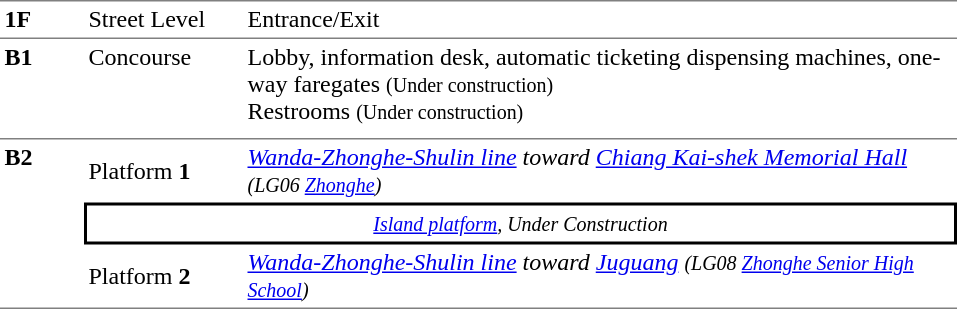<table table border=0 cellspacing=0 cellpadding=3>
<tr>
<td style="border-bottom:solid 1px gray;border-top:solid 1px gray;" width=50 valign=top><strong>1F</strong></td>
<td style="border-top:solid 1px gray;border-bottom:solid 1px gray;" width=100 valign=top>Street Level</td>
<td style="border-top:solid 1px gray;border-bottom:solid 1px gray;" width=470 valign=top>Entrance/Exit</td>
</tr>
<tr>
<td style="border-bottom:solid 1px gray;" rowspan=2 valign=top width=50><strong>B1</strong></td>
<td style="border-bottom:solid 1px gray;" rowspan=2 valign=top width=100>Concourse</td>
<td width=390>Lobby, information desk, automatic ticketing dispensing machines, one-way faregates <small>(Under construction)</small><br>Restrooms <small>(Under construction)</small></td>
</tr>
<tr>
<td style="border-bottom:solid 1px gray;"></td>
</tr>
<tr>
<td style="border-bottom:solid 1px gray;" rowspan=3 valign=top><strong>B2</strong></td>
<td>Platform <span><strong>1</strong></span></td>
<td><em> <a href='#'>Wanda-Zhonghe-Shulin line</a> toward <a href='#'>Chiang Kai-shek Memorial Hall</a> <small>(LG06 <a href='#'>Zhonghe</a>)</small></em></td>
</tr>
<tr>
<td style="border:solid 2px black; text-align:center;" colspan=2><em><small><a href='#'>Island platform</a>, Under Construction</small></em></td>
</tr>
<tr>
<td style="border-bottom:solid 1px gray;">Platform <span><strong>2</strong></span></td>
<td style="border-bottom:solid 1px gray;"><em> <a href='#'>Wanda-Zhonghe-Shulin line</a> toward <a href='#'>Juguang</a> <small>(LG08 <a href='#'>Zhonghe Senior High School</a>)</small></em></td>
</tr>
</table>
